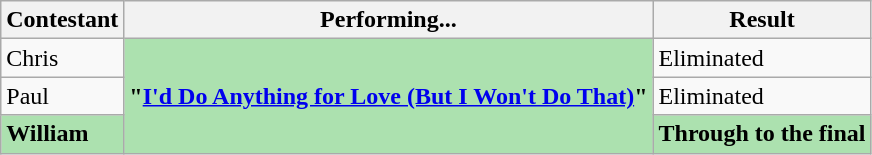<table class="wikitable">
<tr>
<th>Contestant</th>
<th>Performing...</th>
<th>Result</th>
</tr>
<tr>
<td>Chris</td>
<td rowspan="5" style="background:#ACE1AF;"><strong>"<a href='#'>I'd Do Anything for Love (But I Won't Do That)</a>"</strong></td>
<td>Eliminated</td>
</tr>
<tr>
<td>Paul</td>
<td>Eliminated</td>
</tr>
<tr>
<td style="background:#ACE1AF;"><strong>William</strong></td>
<td style="background:#ACE1AF;"><strong>Through to the final</strong></td>
</tr>
</table>
